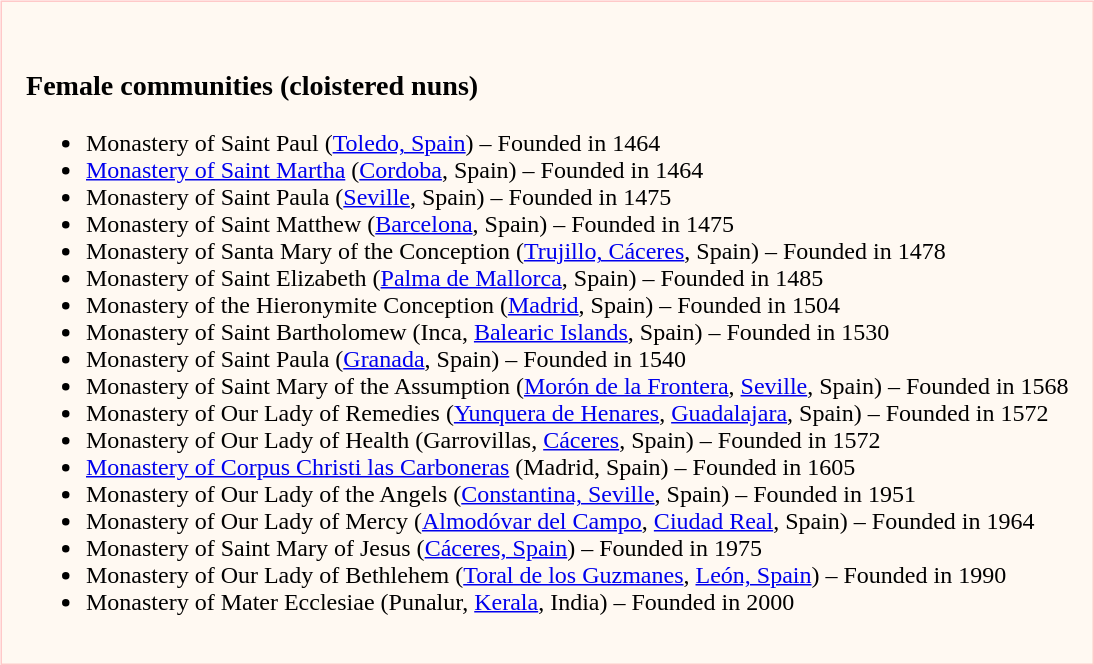<table cellspacing="3" id="bioTable">
<tr valign="top">
<td width="100%" bgcolor="#fff9f2" style="border:1px solid #ffc9c9;padding:1em;padding-top:0.5em;"><br><h3>Female communities (cloistered nuns)</h3><ul><li>Monastery of Saint Paul (<a href='#'>Toledo, Spain</a>) – Founded in 1464</li><li><a href='#'>Monastery of Saint Martha</a> (<a href='#'>Cordoba</a>, Spain) – Founded in 1464</li><li>Monastery of Saint Paula (<a href='#'>Seville</a>, Spain) – Founded in 1475</li><li>Monastery of Saint Matthew (<a href='#'>Barcelona</a>, Spain) – Founded in 1475</li><li>Monastery of Santa Mary of the Conception (<a href='#'>Trujillo, Cáceres</a>, Spain) – Founded in 1478</li><li>Monastery of Saint Elizabeth (<a href='#'>Palma de Mallorca</a>, Spain) – Founded in 1485</li><li>Monastery of the Hieronymite Conception (<a href='#'>Madrid</a>, Spain) – Founded in 1504</li><li>Monastery of Saint Bartholomew (Inca, <a href='#'>Balearic Islands</a>, Spain) – Founded in 1530</li><li>Monastery of Saint Paula (<a href='#'>Granada</a>, Spain) – Founded in 1540</li><li>Monastery of Saint Mary of the Assumption (<a href='#'>Morón de la Frontera</a>, <a href='#'>Seville</a>, Spain) – Founded in 1568</li><li>Monastery of Our Lady of Remedies (<a href='#'>Yunquera de Henares</a>, <a href='#'>
Guadalajara</a>, Spain) – Founded in 1572</li><li>Monastery of Our Lady of Health (Garrovillas, <a href='#'>Cáceres</a>, Spain) – Founded in 1572</li><li><a href='#'>Monastery of Corpus Christi las Carboneras</a> (Madrid, Spain) – Founded in 1605</li><li>Monastery of Our Lady of the Angels (<a href='#'>Constantina, Seville</a>, Spain) – Founded in 1951</li><li>Monastery of Our Lady of Mercy (<a href='#'>Almodóvar del Campo</a>, <a href='#'>Ciudad Real</a>, Spain) – Founded in 1964</li><li>Monastery of Saint Mary of Jesus (<a href='#'>Cáceres, Spain</a>) – Founded in 1975</li><li>Monastery of Our Lady of Bethlehem (<a href='#'>Toral de los Guzmanes</a>, <a href='#'>León, Spain</a>) – Founded in 1990</li><li>Monastery of Mater Ecclesiae (Punalur, <a href='#'>Kerala</a>, India) – Founded in 2000</li></ul></td>
</tr>
</table>
